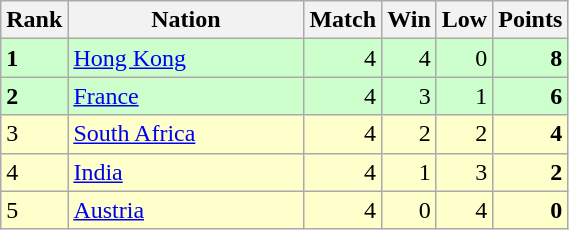<table class="wikitable">
<tr>
<th width=20>Rank</th>
<th width=150>Nation</th>
<th width=20>Match</th>
<th width=20>Win</th>
<th width=20>Low</th>
<th width=20>Points</th>
</tr>
<tr align="right" style="background:#ccffcc;">
<td align="left"><strong>1</strong></td>
<td align="left"> <a href='#'>Hong Kong</a></td>
<td>4</td>
<td>4</td>
<td>0</td>
<td><strong>8</strong></td>
</tr>
<tr align="right" style="background:#ccffcc;">
<td align="left"><strong>2</strong></td>
<td align="left"> <a href='#'>France</a></td>
<td>4</td>
<td>3</td>
<td>1</td>
<td><strong>6</strong></td>
</tr>
<tr align="right" style="background:#ffffcc;">
<td align="left">3</td>
<td align="left"> <a href='#'>South Africa</a></td>
<td>4</td>
<td>2</td>
<td>2</td>
<td><strong>4</strong></td>
</tr>
<tr align="right" style="background:#ffffcc;">
<td align="left">4</td>
<td align="left"> <a href='#'>India</a></td>
<td>4</td>
<td>1</td>
<td>3</td>
<td><strong>2</strong></td>
</tr>
<tr align="right" style="background:#ffffcc;">
<td align="left">5</td>
<td align="left"> <a href='#'>Austria</a></td>
<td>4</td>
<td>0</td>
<td>4</td>
<td><strong>0</strong></td>
</tr>
</table>
